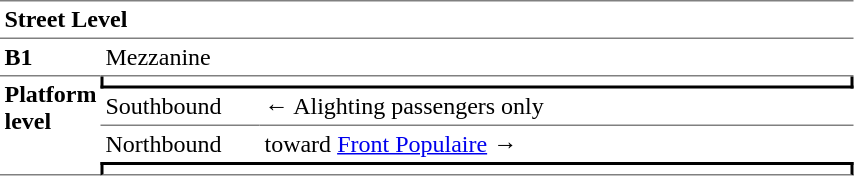<table cellspacing="0" cellpadding="3" border="0">
<tr>
<td colspan="3" data-darkreader-inline-border-bottom="" data-darkreader-inline-border-top="" style="border-bottom:solid 1px gray;border-top:solid 1px gray;" width="50" valign="top"><strong>Street Level</strong></td>
</tr>
<tr>
<td data-darkreader-inline-border-bottom="" style="border-bottom:solid 1px gray;" width="50" valign="top"><strong>B1</strong></td>
<td colspan="2" data-darkreader-inline-border-bottom="" style="border-bottom:solid 1px gray;" width="100" valign="top">Mezzanine</td>
</tr>
<tr>
<td rowspan="4" data-darkreader-inline-border-bottom="" style="border-bottom:solid 1px gray;" width="50" valign="top"><strong>Platform level</strong></td>
<td colspan="2" data-darkreader-inline-border-bottom="" data-darkreader-inline-border-left="" data-darkreader-inline-border-right="" style="border-right:solid 2px black;border-left:solid 2px black;border-bottom:solid 2px black;text-align:center;"></td>
</tr>
<tr>
<td data-darkreader-inline-border-bottom="" style="border-bottom:solid 1px gray;" width="100">Southbound</td>
<td data-darkreader-inline-border-bottom="" style="border-bottom:solid 1px gray;" width="390">←   Alighting passengers only</td>
</tr>
<tr>
<td>Northbound</td>
<td>   toward <a href='#'>Front Populaire</a>  →</td>
</tr>
<tr>
<td colspan="2" data-darkreader-inline-border-bottom="" data-darkreader-inline-border-left="" data-darkreader-inline-border-right="" data-darkreader-inline-border-top="" style="border-top:solid 2px black;border-right:solid 2px black;border-left:solid 2px black;border-bottom:solid 1px gray;text-align:center;"></td>
</tr>
</table>
